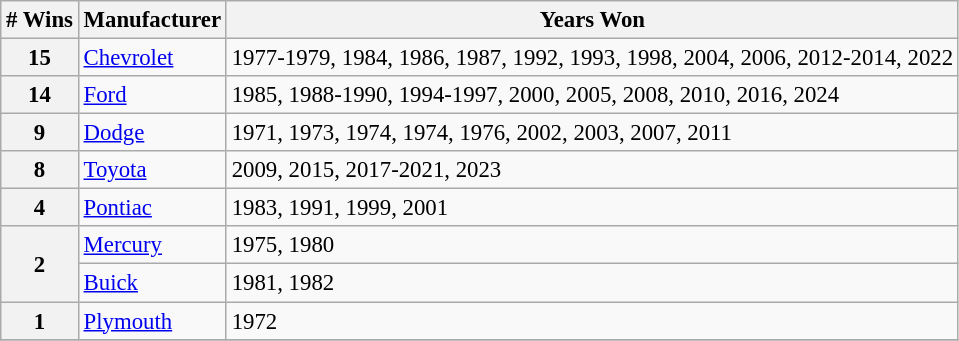<table class="wikitable" style="font-size: 95%;">
<tr>
<th># Wins</th>
<th>Manufacturer</th>
<th>Years Won</th>
</tr>
<tr>
<th>15</th>
<td><a href='#'>Chevrolet</a></td>
<td>1977-1979, 1984, 1986, 1987, 1992, 1993, 1998, 2004, 2006, 2012-2014, 2022</td>
</tr>
<tr>
<th>14</th>
<td><a href='#'>Ford</a></td>
<td>1985, 1988-1990, 1994-1997, 2000, 2005, 2008, 2010, 2016, 2024</td>
</tr>
<tr>
<th>9</th>
<td><a href='#'>Dodge</a></td>
<td>1971, 1973, 1974, 1974, 1976, 2002, 2003, 2007, 2011</td>
</tr>
<tr>
<th>8</th>
<td><a href='#'>Toyota</a></td>
<td>2009, 2015, 2017-2021, 2023</td>
</tr>
<tr>
<th>4</th>
<td><a href='#'>Pontiac</a></td>
<td>1983, 1991, 1999, 2001</td>
</tr>
<tr>
<th rowspan="2">2</th>
<td><a href='#'>Mercury</a></td>
<td>1975, 1980</td>
</tr>
<tr>
<td><a href='#'>Buick</a></td>
<td>1981, 1982</td>
</tr>
<tr>
<th>1</th>
<td><a href='#'>Plymouth</a></td>
<td>1972</td>
</tr>
<tr>
</tr>
</table>
